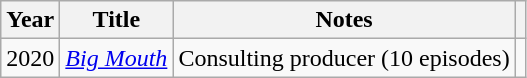<table class="wikitable plainrowheaders sortable">
<tr>
<th scope="col">Year</th>
<th scope="col">Title</th>
<th scope="col" class="unsortable">Notes</th>
<th scope="col" class="unsortable"></th>
</tr>
<tr>
<td>2020</td>
<td><em><a href='#'>Big Mouth</a></em></td>
<td>Consulting producer (10 episodes)</td>
<td></td>
</tr>
</table>
